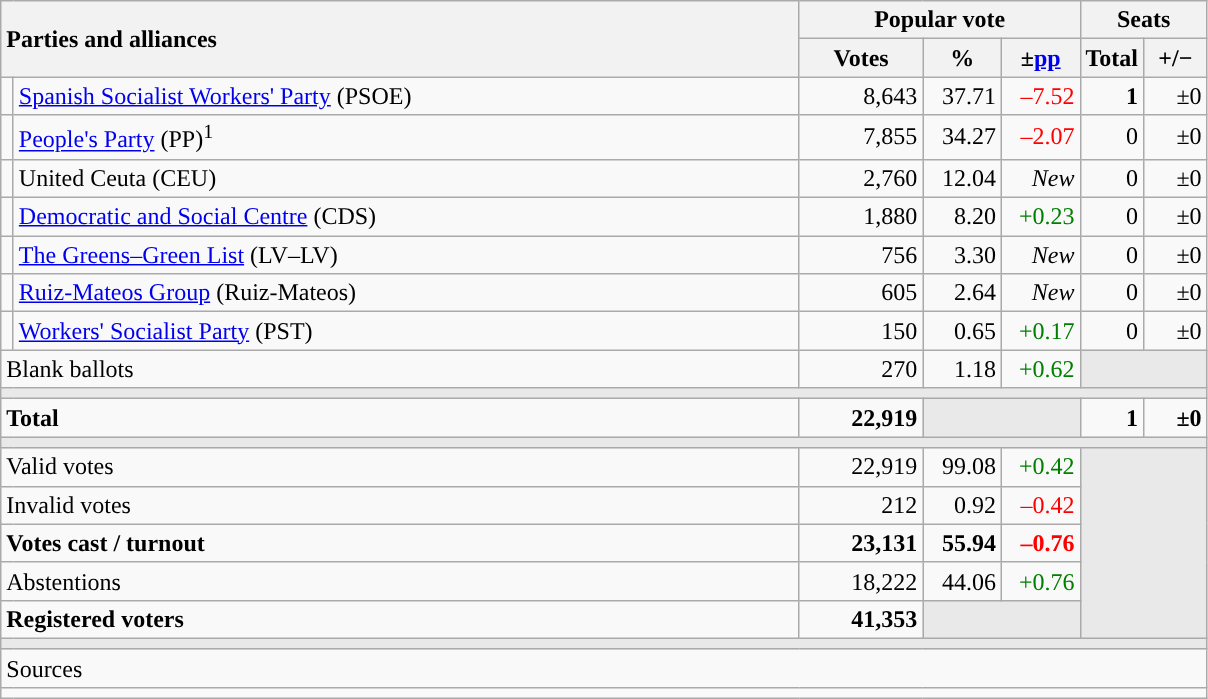<table class="wikitable" style="text-align:right;">
<tr>
<th style="text-align:left;" rowspan="2" colspan="2" width="525">Parties and alliances</th>
<th colspan="3">Popular vote</th>
<th colspan="2">Seats</th>
</tr>
<tr>
<th width="75">Votes</th>
<th width="45">%</th>
<th width="45">±<a href='#'>pp</a></th>
<th width="35">Total</th>
<th width="35">+/−</th>
</tr>
<tr>
<td width="1" style="color:inherit;background:"></td>
<td align="left"><a href='#'>Spanish Socialist Workers' Party</a> (PSOE)</td>
<td>8,643</td>
<td>37.71</td>
<td style="color:red;">–7.52</td>
<td><strong>1</strong></td>
<td>±0</td>
</tr>
<tr>
<td style="color:inherit;background:"></td>
<td align="left"><a href='#'>People's Party</a> (PP)<sup>1</sup></td>
<td>7,855</td>
<td>34.27</td>
<td style="color:red;">–2.07</td>
<td>0</td>
<td>±0</td>
</tr>
<tr>
<td style="color:inherit;background:"></td>
<td align="left">United Ceuta (CEU)</td>
<td>2,760</td>
<td>12.04</td>
<td><em>New</em></td>
<td>0</td>
<td>±0</td>
</tr>
<tr>
<td style="color:inherit;background:"></td>
<td align="left"><a href='#'>Democratic and Social Centre</a> (CDS)</td>
<td>1,880</td>
<td>8.20</td>
<td style="color:green;">+0.23</td>
<td>0</td>
<td>±0</td>
</tr>
<tr>
<td style="color:inherit;background:"></td>
<td align="left"><a href='#'>The Greens–Green List</a> (LV–LV)</td>
<td>756</td>
<td>3.30</td>
<td><em>New</em></td>
<td>0</td>
<td>±0</td>
</tr>
<tr>
<td style="color:inherit;background:"></td>
<td align="left"><a href='#'>Ruiz-Mateos Group</a> (Ruiz-Mateos)</td>
<td>605</td>
<td>2.64</td>
<td><em>New</em></td>
<td>0</td>
<td>±0</td>
</tr>
<tr>
<td style="color:inherit;background:"></td>
<td align="left"><a href='#'>Workers' Socialist Party</a> (PST)</td>
<td>150</td>
<td>0.65</td>
<td style="color:green;">+0.17</td>
<td>0</td>
<td>±0</td>
</tr>
<tr>
<td align="left" colspan="2">Blank ballots</td>
<td>270</td>
<td>1.18</td>
<td style="color:green;">+0.62</td>
<td bgcolor="#E9E9E9" colspan="2"></td>
</tr>
<tr>
<td colspan="7" bgcolor="#E9E9E9"></td>
</tr>
<tr style="font-weight:bold;">
<td align="left" colspan="2">Total</td>
<td>22,919</td>
<td bgcolor="#E9E9E9" colspan="2"></td>
<td>1</td>
<td>±0</td>
</tr>
<tr>
<td colspan="7" bgcolor="#E9E9E9"></td>
</tr>
<tr>
<td align="left" colspan="2">Valid votes</td>
<td>22,919</td>
<td>99.08</td>
<td style="color:green;">+0.42</td>
<td bgcolor="#E9E9E9" colspan="2" rowspan="5"></td>
</tr>
<tr>
<td align="left" colspan="2">Invalid votes</td>
<td>212</td>
<td>0.92</td>
<td style="color:red;">–0.42</td>
</tr>
<tr style="font-weight:bold;">
<td align="left" colspan="2">Votes cast / turnout</td>
<td>23,131</td>
<td>55.94</td>
<td style="color:red;">–0.76</td>
</tr>
<tr>
<td align="left" colspan="2">Abstentions</td>
<td>18,222</td>
<td>44.06</td>
<td style="color:green;">+0.76</td>
</tr>
<tr style="font-weight:bold;">
<td align="left" colspan="2">Registered voters</td>
<td>41,353</td>
<td bgcolor="#E9E9E9" colspan="2"></td>
</tr>
<tr>
<td colspan="7" bgcolor="#E9E9E9"></td>
</tr>
<tr>
<td align="left" colspan="7">Sources</td>
</tr>
<tr>
<td colspan="7" style="text-align:left; max-width:790px;"></td>
</tr>
</table>
